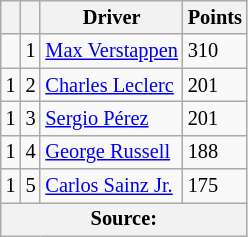<table class="wikitable" style="font-size: 85%;">
<tr>
<th scope="col"></th>
<th scope="col"></th>
<th scope="col">Driver</th>
<th scope="col">Points</th>
</tr>
<tr>
<td align="left"></td>
<td align="center">1</td>
<td> <a href='#'>Max Verstappen</a></td>
<td align="left">310</td>
</tr>
<tr>
<td align="left"> 1</td>
<td align="center">2</td>
<td> <a href='#'>Charles Leclerc</a></td>
<td align="left">201</td>
</tr>
<tr>
<td align="left"> 1</td>
<td align="center">3</td>
<td> <a href='#'>Sergio Pérez</a></td>
<td align="left">201</td>
</tr>
<tr>
<td align="left"> 1</td>
<td align="center">4</td>
<td> <a href='#'>George Russell</a></td>
<td align="left">188</td>
</tr>
<tr>
<td align="left"> 1</td>
<td align="center">5</td>
<td> <a href='#'>Carlos Sainz Jr.</a></td>
<td align="left">175</td>
</tr>
<tr>
<th colspan=4>Source:</th>
</tr>
</table>
